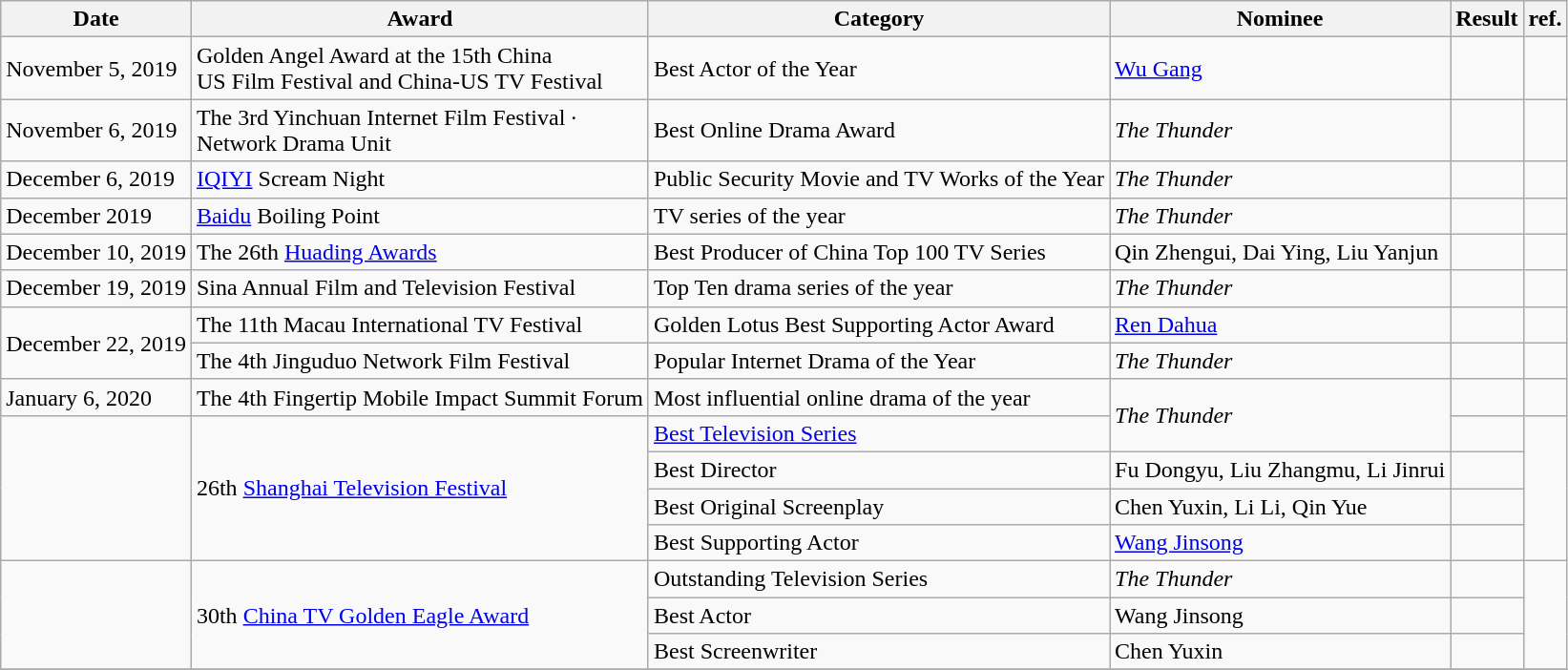<table class="wikitable">
<tr>
<th>Date</th>
<th>Award</th>
<th>Category</th>
<th>Nominee</th>
<th>Result</th>
<th>ref.</th>
</tr>
<tr>
<td>November 5, 2019</td>
<td>Golden Angel Award at the 15th China<br>US Film Festival and China-US TV Festival</td>
<td>Best Actor of the Year</td>
<td><a href='#'>Wu Gang</a></td>
<td></td>
<td></td>
</tr>
<tr>
<td>November 6, 2019</td>
<td>The 3rd Yinchuan Internet Film Festival ·<br>Network Drama Unit</td>
<td>Best Online Drama Award</td>
<td><em>The Thunder</em></td>
<td></td>
<td></td>
</tr>
<tr>
<td>December 6, 2019</td>
<td><a href='#'>IQIYI</a> Scream Night</td>
<td>Public Security Movie and TV Works of the Year</td>
<td><em>The Thunder</em></td>
<td></td>
<td></td>
</tr>
<tr>
<td>December 2019</td>
<td><a href='#'>Baidu</a> Boiling Point</td>
<td>TV series of the year</td>
<td><em>The Thunder</em></td>
<td></td>
<td></td>
</tr>
<tr>
<td>December 10, 2019</td>
<td>The 26th <a href='#'>Huading Awards</a></td>
<td>Best Producer of China Top 100 TV Series</td>
<td>Qin Zhengui, Dai Ying, Liu Yanjun</td>
<td></td>
<td></td>
</tr>
<tr>
<td>December 19, 2019</td>
<td>Sina Annual Film and Television Festival</td>
<td>Top Ten drama series of the year</td>
<td><em>The Thunder</em></td>
<td></td>
<td></td>
</tr>
<tr>
<td colspan="1" rowspan="2">December 22, 2019</td>
<td>The 11th Macau International TV Festival</td>
<td>Golden Lotus Best Supporting Actor Award</td>
<td><a href='#'>Ren Dahua</a></td>
<td></td>
<td></td>
</tr>
<tr>
<td>The 4th Jinguduo Network Film Festival</td>
<td>Popular Internet Drama of the Year</td>
<td><em>The Thunder</em></td>
<td></td>
<td></td>
</tr>
<tr>
<td>January 6, 2020</td>
<td>The 4th Fingertip Mobile Impact Summit Forum</td>
<td>Most influential online drama of the year</td>
<td rowspan=2><em>The Thunder</em></td>
<td></td>
<td></td>
</tr>
<tr>
<td rowspan=4></td>
<td rowspan=4>26th <a href='#'>Shanghai Television Festival</a></td>
<td><a href='#'>Best Television Series</a></td>
<td></td>
<td rowspan=4></td>
</tr>
<tr>
<td>Best Director</td>
<td>Fu Dongyu, Liu Zhangmu, Li Jinrui</td>
<td></td>
</tr>
<tr>
<td>Best Original Screenplay</td>
<td>Chen Yuxin, Li Li, Qin Yue</td>
<td></td>
</tr>
<tr>
<td>Best Supporting Actor</td>
<td><a href='#'>Wang Jinsong</a></td>
<td></td>
</tr>
<tr>
<td rowspan=3></td>
<td rowspan=3>30th <a href='#'>China TV Golden Eagle Award</a></td>
<td>Outstanding Television Series</td>
<td><em>The Thunder</em></td>
<td></td>
<td rowspan=3></td>
</tr>
<tr>
<td>Best Actor</td>
<td>Wang Jinsong</td>
<td></td>
</tr>
<tr>
<td>Best Screenwriter</td>
<td>Chen Yuxin</td>
<td></td>
</tr>
<tr>
</tr>
</table>
